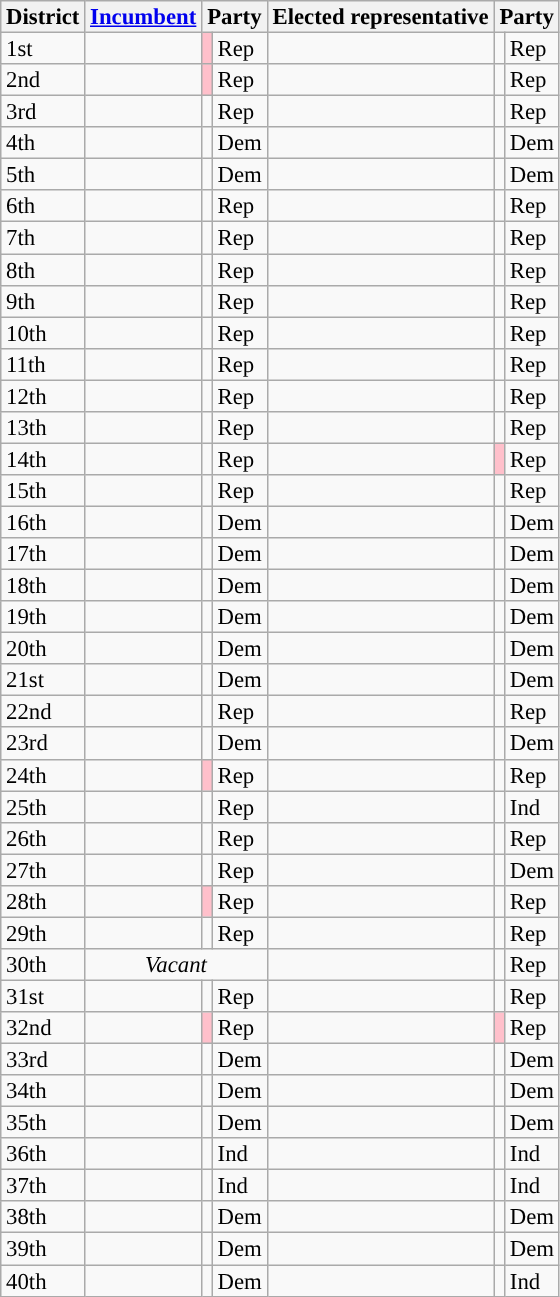<table class="wikitable sortable" style="font-size:95%;line-height:14px;">
<tr>
<th>District</th>
<th><a href='#'>Incumbent</a></th>
<th colspan=2>Party</th>
<th>Elected representative</th>
<th colspan=2>Party</th>
</tr>
<tr>
<td>1st</td>
<td></td>
<td bgcolor=pink></td>
<td>Rep</td>
<td></td>
<td style="background:"></td>
<td>Rep</td>
</tr>
<tr>
<td>2nd</td>
<td></td>
<td bgcolor=pink></td>
<td>Rep</td>
<td></td>
<td style="background:"></td>
<td>Rep</td>
</tr>
<tr>
<td>3rd</td>
<td></td>
<td style="background:"></td>
<td>Rep</td>
<td></td>
<td style="background:"></td>
<td>Rep</td>
</tr>
<tr>
<td>4th</td>
<td></td>
<td style="background:"></td>
<td>Dem</td>
<td></td>
<td style="background:"></td>
<td>Dem</td>
</tr>
<tr>
<td>5th</td>
<td></td>
<td style="background:"></td>
<td>Dem</td>
<td></td>
<td style="background:"></td>
<td>Dem</td>
</tr>
<tr>
<td>6th</td>
<td></td>
<td style="background:"></td>
<td>Rep</td>
<td></td>
<td style="background:"></td>
<td>Rep</td>
</tr>
<tr>
<td>7th</td>
<td></td>
<td style="background:"></td>
<td>Rep</td>
<td></td>
<td style="background:"></td>
<td>Rep</td>
</tr>
<tr>
<td>8th</td>
<td></td>
<td style="background:"></td>
<td>Rep</td>
<td></td>
<td style="background:"></td>
<td>Rep</td>
</tr>
<tr>
<td>9th</td>
<td></td>
<td style="background:"></td>
<td>Rep</td>
<td></td>
<td style="background:"></td>
<td>Rep</td>
</tr>
<tr>
<td>10th</td>
<td></td>
<td style="background:"></td>
<td>Rep</td>
<td></td>
<td style="background:"></td>
<td>Rep</td>
</tr>
<tr>
<td>11th</td>
<td></td>
<td style="background:"></td>
<td>Rep</td>
<td></td>
<td style="background:"></td>
<td>Rep</td>
</tr>
<tr>
<td>12th</td>
<td></td>
<td style="background:"></td>
<td>Rep</td>
<td></td>
<td style="background:"></td>
<td>Rep</td>
</tr>
<tr>
<td>13th</td>
<td></td>
<td style="background:"></td>
<td>Rep</td>
<td></td>
<td style="background:"></td>
<td>Rep</td>
</tr>
<tr>
<td>14th</td>
<td></td>
<td style="background:"></td>
<td>Rep</td>
<td></td>
<td bgcolor=pink></td>
<td>Rep</td>
</tr>
<tr>
<td>15th</td>
<td></td>
<td style="background:"></td>
<td>Rep</td>
<td></td>
<td style="background:"></td>
<td>Rep</td>
</tr>
<tr>
<td>16th</td>
<td></td>
<td style="background:"></td>
<td>Dem</td>
<td></td>
<td style="background:"></td>
<td>Dem</td>
</tr>
<tr>
<td>17th</td>
<td></td>
<td style="background:"></td>
<td>Dem</td>
<td></td>
<td style="background:"></td>
<td>Dem</td>
</tr>
<tr>
<td>18th</td>
<td></td>
<td style="background:"></td>
<td>Dem</td>
<td></td>
<td style="background:"></td>
<td>Dem</td>
</tr>
<tr>
<td>19th</td>
<td></td>
<td style="background:"></td>
<td>Dem</td>
<td></td>
<td style="background:"></td>
<td>Dem</td>
</tr>
<tr>
<td>20th</td>
<td></td>
<td style="background:"></td>
<td>Dem</td>
<td></td>
<td style="background:"></td>
<td>Dem</td>
</tr>
<tr>
<td>21st</td>
<td></td>
<td style="background:"></td>
<td>Dem</td>
<td></td>
<td style="background:"></td>
<td>Dem</td>
</tr>
<tr>
<td>22nd</td>
<td></td>
<td style="background:"></td>
<td>Rep</td>
<td></td>
<td style="background:"></td>
<td>Rep</td>
</tr>
<tr>
<td>23rd</td>
<td></td>
<td style="background:"></td>
<td>Dem</td>
<td></td>
<td style="background:"></td>
<td>Dem</td>
</tr>
<tr>
<td>24th</td>
<td></td>
<td bgcolor=pink></td>
<td>Rep</td>
<td></td>
<td style="background:"></td>
<td>Rep</td>
</tr>
<tr>
<td>25th</td>
<td></td>
<td style="background:"></td>
<td>Rep</td>
<td></td>
<td style="background:"></td>
<td>Ind</td>
</tr>
<tr>
<td>26th</td>
<td></td>
<td style="background:"></td>
<td>Rep</td>
<td></td>
<td style="background:"></td>
<td>Rep</td>
</tr>
<tr>
<td>27th</td>
<td></td>
<td style="background:"></td>
<td>Rep</td>
<td></td>
<td style="background:"></td>
<td>Dem</td>
</tr>
<tr>
<td>28th</td>
<td></td>
<td bgcolor=pink></td>
<td>Rep</td>
<td></td>
<td style="background:"></td>
<td>Rep</td>
</tr>
<tr>
<td>29th</td>
<td></td>
<td style="background:"></td>
<td>Rep</td>
<td></td>
<td style="background:"></td>
<td>Rep</td>
</tr>
<tr>
<td>30th</td>
<td colspan=3 align=center><em>Vacant</em></td>
<td></td>
<td style="background:"></td>
<td>Rep</td>
</tr>
<tr>
<td>31st</td>
<td></td>
<td style="background:"></td>
<td>Rep</td>
<td></td>
<td style="background:"></td>
<td>Rep</td>
</tr>
<tr>
<td>32nd</td>
<td></td>
<td bgcolor=pink></td>
<td>Rep</td>
<td></td>
<td bgcolor=pink></td>
<td>Rep</td>
</tr>
<tr>
<td>33rd</td>
<td></td>
<td style="background:"></td>
<td>Dem</td>
<td></td>
<td style="background:"></td>
<td>Dem</td>
</tr>
<tr>
<td>34th</td>
<td></td>
<td style="background:"></td>
<td>Dem</td>
<td></td>
<td style="background:"></td>
<td>Dem</td>
</tr>
<tr>
<td>35th</td>
<td></td>
<td style="background:"></td>
<td>Dem</td>
<td></td>
<td style="background:"></td>
<td>Dem</td>
</tr>
<tr>
<td>36th</td>
<td></td>
<td style="background:"></td>
<td>Ind</td>
<td></td>
<td style="background:"></td>
<td>Ind</td>
</tr>
<tr>
<td>37th</td>
<td></td>
<td style="background:"></td>
<td>Ind</td>
<td></td>
<td style="background:"></td>
<td>Ind</td>
</tr>
<tr>
<td>38th</td>
<td></td>
<td style="background:"></td>
<td>Dem</td>
<td></td>
<td style="background:"></td>
<td>Dem</td>
</tr>
<tr>
<td>39th</td>
<td></td>
<td style="background:"></td>
<td>Dem</td>
<td></td>
<td style="background:"></td>
<td>Dem</td>
</tr>
<tr>
<td>40th</td>
<td></td>
<td style="background:"></td>
<td>Dem</td>
<td></td>
<td style="background:"></td>
<td>Ind</td>
</tr>
</table>
